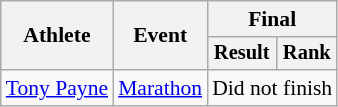<table class=wikitable style=font-size:90%>
<tr>
<th rowspan=2>Athlete</th>
<th rowspan=2>Event</th>
<th colspan=2>Final</th>
</tr>
<tr style=font-size:95%>
<th>Result</th>
<th>Rank</th>
</tr>
<tr align=center>
<td align=left><a href='#'>Tony Payne</a></td>
<td align=left><a href='#'>Marathon</a></td>
<td colspan=2>Did not finish</td>
</tr>
</table>
